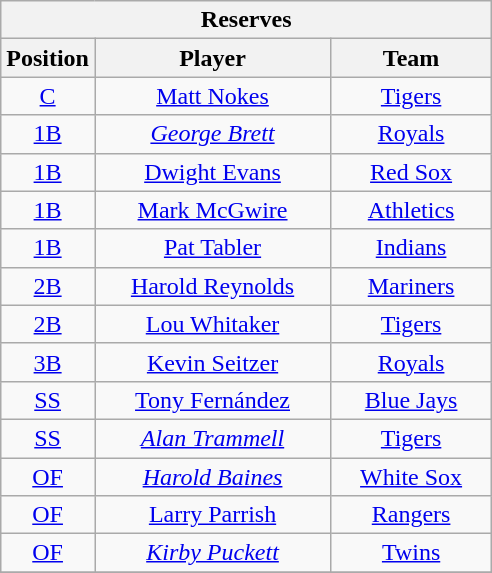<table class="wikitable" style="font-size: 100%; text-align:center;">
<tr>
<th colspan="4">Reserves</th>
</tr>
<tr>
<th>Position</th>
<th width="150">Player</th>
<th width="100">Team</th>
</tr>
<tr>
<td><a href='#'>C</a></td>
<td><a href='#'>Matt Nokes</a></td>
<td><a href='#'>Tigers</a></td>
</tr>
<tr>
<td><a href='#'>1B</a></td>
<td><em><a href='#'>George Brett</a></em></td>
<td><a href='#'>Royals</a></td>
</tr>
<tr>
<td><a href='#'>1B</a></td>
<td><a href='#'>Dwight Evans</a></td>
<td><a href='#'>Red Sox</a></td>
</tr>
<tr>
<td><a href='#'>1B</a></td>
<td><a href='#'>Mark McGwire</a></td>
<td><a href='#'>Athletics</a></td>
</tr>
<tr>
<td><a href='#'>1B</a></td>
<td><a href='#'>Pat Tabler</a></td>
<td><a href='#'>Indians</a></td>
</tr>
<tr>
<td><a href='#'>2B</a></td>
<td><a href='#'>Harold Reynolds</a></td>
<td><a href='#'>Mariners</a></td>
</tr>
<tr>
<td><a href='#'>2B</a></td>
<td><a href='#'>Lou Whitaker</a></td>
<td><a href='#'>Tigers</a></td>
</tr>
<tr>
<td><a href='#'>3B</a></td>
<td><a href='#'>Kevin Seitzer</a></td>
<td><a href='#'>Royals</a></td>
</tr>
<tr>
<td><a href='#'>SS</a></td>
<td><a href='#'>Tony Fernández</a></td>
<td><a href='#'>Blue Jays</a></td>
</tr>
<tr>
<td><a href='#'>SS</a></td>
<td><em><a href='#'>Alan Trammell</a></em></td>
<td><a href='#'>Tigers</a></td>
</tr>
<tr>
<td><a href='#'>OF</a></td>
<td><em><a href='#'>Harold Baines</a></em></td>
<td><a href='#'>White Sox</a></td>
</tr>
<tr>
<td><a href='#'>OF</a></td>
<td><a href='#'>Larry Parrish</a></td>
<td><a href='#'>Rangers</a></td>
</tr>
<tr>
<td><a href='#'>OF</a></td>
<td><em><a href='#'>Kirby Puckett</a></em></td>
<td><a href='#'>Twins</a></td>
</tr>
<tr>
</tr>
</table>
